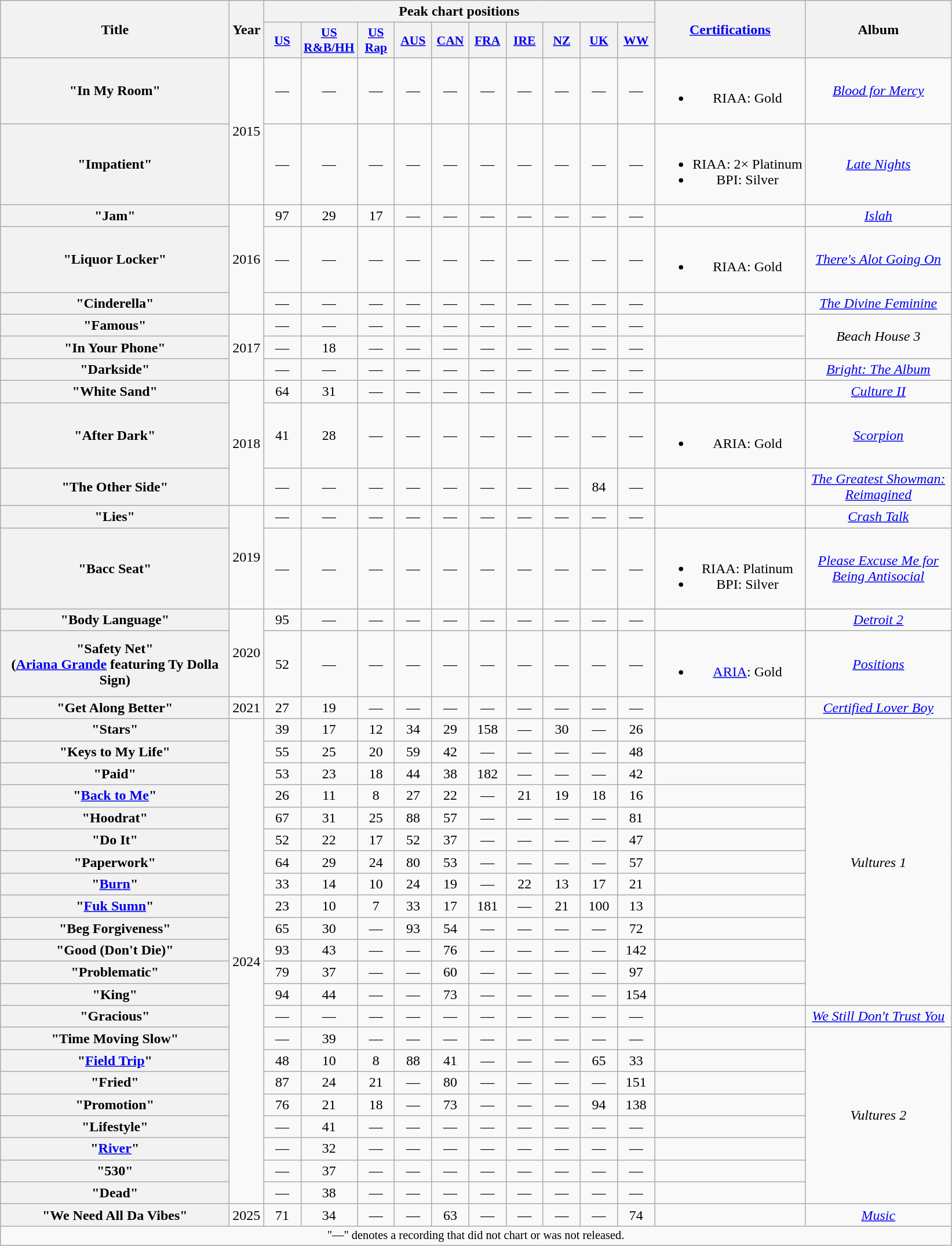<table class="wikitable plainrowheaders" style="text-align:center;">
<tr>
<th scope="col" rowspan="2" style="width:16em;">Title</th>
<th scope="col" rowspan="2" style="width:1em;">Year</th>
<th scope="col" colspan="10">Peak chart positions</th>
<th scope="col" rowspan="2"><a href='#'>Certifications</a></th>
<th scope="col" rowspan="2" style="width:10em;">Album</th>
</tr>
<tr>
<th style="width:2.5em; font-size:90%"><a href='#'>US</a><br></th>
<th style="width:2.5em; font-size:90%"><a href='#'>US<br>R&B/HH</a><br></th>
<th style="width:2.5em; font-size:90%"><a href='#'>US<br>Rap</a><br></th>
<th style="width:2.5em; font-size:90%"><a href='#'>AUS</a><br></th>
<th style="width:2.5em; font-size:90%"><a href='#'>CAN</a><br></th>
<th style="width:2.5em; font-size:90%"><a href='#'>FRA</a><br></th>
<th style="width:2.5em; font-size:90%"><a href='#'>IRE</a><br></th>
<th style="width:2.5em; font-size:90%"><a href='#'>NZ</a><br></th>
<th style="width:2.5em; font-size:90%"><a href='#'>UK</a><br></th>
<th style="width:2.5em; font-size:90%"><a href='#'>WW</a><br></th>
</tr>
<tr>
<th scope="row">"In My Room"<br></th>
<td rowspan=2>2015</td>
<td>—</td>
<td>—</td>
<td>—</td>
<td>—</td>
<td>—</td>
<td>—</td>
<td>—</td>
<td>—</td>
<td>—</td>
<td>—</td>
<td><br><ul><li>RIAA: Gold</li></ul></td>
<td><em><a href='#'>Blood for Mercy</a></em></td>
</tr>
<tr>
<th scope="row">"Impatient"<br></th>
<td>—</td>
<td>—</td>
<td>—</td>
<td>—</td>
<td>—</td>
<td>—</td>
<td>—</td>
<td>—</td>
<td>—</td>
<td>—</td>
<td><br><ul><li>RIAA: 2× Platinum</li><li>BPI: Silver</li></ul></td>
<td><em><a href='#'>Late Nights</a></em></td>
</tr>
<tr>
<th scope="row">"Jam"<br></th>
<td rowspan="3">2016</td>
<td>97</td>
<td>29</td>
<td>17</td>
<td>—</td>
<td>—</td>
<td>—</td>
<td>—</td>
<td>—</td>
<td>—</td>
<td>—</td>
<td></td>
<td><em><a href='#'>Islah</a></em></td>
</tr>
<tr>
<th scope="row">"Liquor Locker"<br></th>
<td>—</td>
<td>—</td>
<td>—</td>
<td>—</td>
<td>—</td>
<td>—</td>
<td>—</td>
<td>—</td>
<td>—</td>
<td>—</td>
<td><br><ul><li>RIAA: Gold</li></ul></td>
<td><em><a href='#'>There's Alot Going On</a></em></td>
</tr>
<tr>
<th scope="row">"Cinderella"<br></th>
<td>—</td>
<td>—</td>
<td>—</td>
<td>—</td>
<td>—</td>
<td>—</td>
<td>—</td>
<td>—</td>
<td>—</td>
<td>—</td>
<td></td>
<td><em><a href='#'>The Divine Feminine</a></em></td>
</tr>
<tr>
<th scope="row">"Famous"</th>
<td rowspan="3">2017</td>
<td>—</td>
<td>—</td>
<td>—</td>
<td>—</td>
<td>—</td>
<td>—</td>
<td>—</td>
<td>—</td>
<td>—</td>
<td>—</td>
<td></td>
<td rowspan="2"><em>Beach House 3</em></td>
</tr>
<tr>
<th scope="row">"In Your Phone"<br></th>
<td>—</td>
<td>18</td>
<td>—</td>
<td>—</td>
<td>—</td>
<td>—</td>
<td>—</td>
<td>—</td>
<td>—</td>
<td>—</td>
<td></td>
</tr>
<tr>
<th scope="row">"Darkside"<br></th>
<td>—</td>
<td>—</td>
<td>—</td>
<td>—</td>
<td>—</td>
<td>—</td>
<td>—</td>
<td>—</td>
<td>—</td>
<td>—</td>
<td></td>
<td><em><a href='#'>Bright: The Album</a></em></td>
</tr>
<tr>
<th scope="row">"White Sand"<br></th>
<td rowspan="3">2018</td>
<td>64</td>
<td>31</td>
<td>—</td>
<td>—</td>
<td>—</td>
<td>—</td>
<td>—</td>
<td>—</td>
<td>—</td>
<td>—</td>
<td></td>
<td><em><a href='#'>Culture II</a></em></td>
</tr>
<tr>
<th scope="row">"After Dark"<br></th>
<td>41</td>
<td>28</td>
<td>—</td>
<td>—</td>
<td>—</td>
<td>—</td>
<td>—</td>
<td>—</td>
<td>—</td>
<td>—</td>
<td><br><ul><li>ARIA: Gold</li></ul></td>
<td><em><a href='#'>Scorpion</a></em></td>
</tr>
<tr>
<th scope="row">"The Other Side"<br></th>
<td>—</td>
<td>—</td>
<td>—</td>
<td>—</td>
<td>—</td>
<td>—</td>
<td>—</td>
<td>—</td>
<td>84</td>
<td>—</td>
<td></td>
<td><em><a href='#'>The Greatest Showman: Reimagined</a></em></td>
</tr>
<tr>
<th scope="row">"Lies"<br></th>
<td rowspan="2">2019</td>
<td>—</td>
<td>—</td>
<td>—</td>
<td>—</td>
<td>—</td>
<td>—</td>
<td>—</td>
<td>—</td>
<td>—</td>
<td>—</td>
<td></td>
<td><em><a href='#'>Crash Talk</a></em></td>
</tr>
<tr>
<th scope="row">"Bacc Seat"<br></th>
<td>—</td>
<td>—</td>
<td>—</td>
<td>—</td>
<td>—</td>
<td>—</td>
<td>—</td>
<td>—</td>
<td>—</td>
<td>—</td>
<td><br><ul><li>RIAA: Platinum</li><li>BPI: Silver</li></ul></td>
<td><em><a href='#'>Please Excuse Me for Being Antisocial</a></em></td>
</tr>
<tr>
<th scope="row">"Body Language"<br></th>
<td rowspan="2">2020</td>
<td>95</td>
<td>—</td>
<td>—</td>
<td>—</td>
<td>—</td>
<td>—</td>
<td>—</td>
<td>—</td>
<td>—</td>
<td>—</td>
<td></td>
<td><em><a href='#'>Detroit 2</a></em></td>
</tr>
<tr>
<th scope="row">"Safety Net"<br><span>(<a href='#'>Ariana Grande</a> featuring Ty Dolla Sign)</span></th>
<td>52</td>
<td>—</td>
<td>—</td>
<td>—</td>
<td>—</td>
<td>—</td>
<td>—</td>
<td>—</td>
<td>—</td>
<td>—</td>
<td><br><ul><li><a href='#'>ARIA</a>: Gold</li></ul></td>
<td><em><a href='#'>Positions</a></em></td>
</tr>
<tr>
<th scope="row">"Get Along Better"<br></th>
<td>2021</td>
<td>27</td>
<td>19</td>
<td>—</td>
<td>—</td>
<td>—</td>
<td>—</td>
<td>—</td>
<td>—</td>
<td>—</td>
<td>—</td>
<td></td>
<td><em><a href='#'>Certified Lover Boy</a></em></td>
</tr>
<tr>
<th scope="row">"Stars"<br></th>
<td rowspan="22">2024</td>
<td>39</td>
<td>17</td>
<td>12</td>
<td>34</td>
<td>29</td>
<td>158</td>
<td>—</td>
<td>30</td>
<td>—</td>
<td>26</td>
<td></td>
<td rowspan="13"><em>Vultures 1</em></td>
</tr>
<tr>
<th scope="row">"Keys to My Life"<br></th>
<td>55</td>
<td>25</td>
<td>20</td>
<td>59</td>
<td>42</td>
<td>—</td>
<td>—</td>
<td>—</td>
<td>—</td>
<td>48</td>
<td></td>
</tr>
<tr>
<th scope="row">"Paid"<br></th>
<td>53</td>
<td>23</td>
<td>18</td>
<td>44</td>
<td>38</td>
<td>182</td>
<td>—</td>
<td>—</td>
<td>—</td>
<td>42</td>
<td></td>
</tr>
<tr>
<th scope="row">"<a href='#'>Back to Me</a>"<br></th>
<td>26</td>
<td>11</td>
<td>8</td>
<td>27</td>
<td>22</td>
<td>—</td>
<td>21</td>
<td>19</td>
<td>18</td>
<td>16</td>
<td></td>
</tr>
<tr>
<th scope="row">"Hoodrat"<br></th>
<td>67</td>
<td>31</td>
<td>25</td>
<td>88</td>
<td>57</td>
<td>—</td>
<td>—</td>
<td>—</td>
<td>—</td>
<td>81</td>
<td></td>
</tr>
<tr>
<th scope="row">"Do It"<br></th>
<td>52</td>
<td>22</td>
<td>17</td>
<td>52</td>
<td>37</td>
<td>—</td>
<td>—</td>
<td>—</td>
<td>—</td>
<td>47</td>
<td></td>
</tr>
<tr>
<th scope="row">"Paperwork"<br></th>
<td>64</td>
<td>29</td>
<td>24</td>
<td>80</td>
<td>53</td>
<td>—</td>
<td>—</td>
<td>—</td>
<td>—</td>
<td>57</td>
<td></td>
</tr>
<tr>
<th scope="row">"<a href='#'>Burn</a>"<br></th>
<td>33</td>
<td>14</td>
<td>10</td>
<td>24</td>
<td>19</td>
<td>—</td>
<td>22</td>
<td>13</td>
<td>17</td>
<td>21</td>
<td></td>
</tr>
<tr>
<th scope="row">"<a href='#'>Fuk Sumn</a>"<br></th>
<td>23</td>
<td>10</td>
<td>7</td>
<td>33</td>
<td>17</td>
<td>181</td>
<td>—</td>
<td>21</td>
<td>100</td>
<td>13</td>
<td></td>
</tr>
<tr>
<th scope="row">"Beg Forgiveness"<br></th>
<td>65</td>
<td>30</td>
<td>—</td>
<td>93</td>
<td>54</td>
<td>—</td>
<td>—</td>
<td>—</td>
<td>—</td>
<td>72</td>
<td></td>
</tr>
<tr>
<th scope="row">"Good (Don't Die)"<br></th>
<td>93</td>
<td>43</td>
<td>—</td>
<td>—</td>
<td>76</td>
<td>—</td>
<td>—</td>
<td>—</td>
<td>—</td>
<td>142</td>
<td></td>
</tr>
<tr>
<th scope="row">"Problematic"<br></th>
<td>79</td>
<td>37</td>
<td>—</td>
<td>—</td>
<td>60</td>
<td>—</td>
<td>—</td>
<td>—</td>
<td>—</td>
<td>97</td>
<td></td>
</tr>
<tr>
<th scope="row">"King"<br></th>
<td>94</td>
<td>44</td>
<td>—</td>
<td>—</td>
<td>73</td>
<td>—</td>
<td>—</td>
<td>—</td>
<td>—</td>
<td>154</td>
<td></td>
</tr>
<tr>
<th scope="row">"Gracious"<br></th>
<td>—</td>
<td>—</td>
<td>—</td>
<td>—</td>
<td>—</td>
<td>—</td>
<td>—</td>
<td>—</td>
<td>—</td>
<td>—</td>
<td></td>
<td><em><a href='#'>We Still Don't Trust You</a></em></td>
</tr>
<tr>
<th scope="row">"Time Moving Slow"<br></th>
<td>—</td>
<td>39</td>
<td>—</td>
<td>—</td>
<td>—</td>
<td>—</td>
<td>—</td>
<td>—</td>
<td>—</td>
<td>—</td>
<td></td>
<td rowspan="8"><em>Vultures 2</em></td>
</tr>
<tr>
<th scope="row">"<a href='#'>Field Trip</a>"<br></th>
<td>48</td>
<td>10</td>
<td>8</td>
<td>88</td>
<td>41</td>
<td>—</td>
<td>—</td>
<td>—</td>
<td>65</td>
<td>33</td>
<td></td>
</tr>
<tr>
<th scope="row">"Fried"<br></th>
<td>87</td>
<td>24</td>
<td>21</td>
<td>—</td>
<td>80</td>
<td>—</td>
<td>—</td>
<td>—</td>
<td>—</td>
<td>151</td>
<td></td>
</tr>
<tr>
<th scope="row">"Promotion"<br></th>
<td>76</td>
<td>21</td>
<td>18</td>
<td>—</td>
<td>73</td>
<td>—</td>
<td>—</td>
<td>—</td>
<td>94</td>
<td>138</td>
<td></td>
</tr>
<tr>
<th scope="row">"Lifestyle"<br></th>
<td>—</td>
<td>41</td>
<td>—</td>
<td>—</td>
<td>—</td>
<td>—</td>
<td>—</td>
<td>—</td>
<td>—</td>
<td>—</td>
<td></td>
</tr>
<tr>
<th scope="row">"<a href='#'>River</a>"<br></th>
<td>—</td>
<td>32</td>
<td>—</td>
<td>—</td>
<td>—</td>
<td>—</td>
<td>—</td>
<td>—</td>
<td>—</td>
<td>—</td>
<td></td>
</tr>
<tr>
<th scope="row">"530"<br></th>
<td>—</td>
<td>37</td>
<td>—</td>
<td>—</td>
<td>—</td>
<td>—</td>
<td>—</td>
<td>—</td>
<td>—</td>
<td>—</td>
<td></td>
</tr>
<tr>
<th scope="row">"Dead"<br></th>
<td>—</td>
<td>38</td>
<td>—</td>
<td>—</td>
<td>—</td>
<td>—</td>
<td>—</td>
<td>—</td>
<td>—</td>
<td>—</td>
<td></td>
</tr>
<tr>
<th scope="row">"We Need All Da Vibes"<br></th>
<td>2025</td>
<td>71</td>
<td>34</td>
<td>—</td>
<td>—</td>
<td>63</td>
<td>—</td>
<td>—</td>
<td>—</td>
<td>—</td>
<td>74</td>
<td></td>
<td><em><a href='#'>Music</a></em></td>
</tr>
<tr>
<td colspan="15" style="font-size:85%">"—" denotes a recording that did not chart or was not released.</td>
</tr>
</table>
